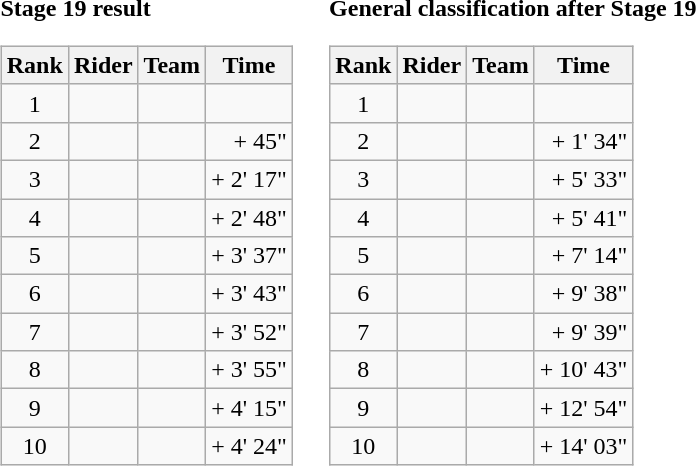<table>
<tr>
<td><strong>Stage 19 result</strong><br><table class="wikitable">
<tr>
<th scope="col">Rank</th>
<th scope="col">Rider</th>
<th scope="col">Team</th>
<th scope="col">Time</th>
</tr>
<tr>
<td style="text-align:center;">1</td>
<td></td>
<td></td>
<td style="text-align:right;"></td>
</tr>
<tr>
<td style="text-align:center;">2</td>
<td></td>
<td></td>
<td style="text-align:right;">+ 45"</td>
</tr>
<tr>
<td style="text-align:center;">3</td>
<td></td>
<td></td>
<td style="text-align:right;">+ 2' 17"</td>
</tr>
<tr>
<td style="text-align:center;">4</td>
<td></td>
<td></td>
<td style="text-align:right;">+ 2' 48"</td>
</tr>
<tr>
<td style="text-align:center;">5</td>
<td></td>
<td></td>
<td style="text-align:right;">+ 3' 37"</td>
</tr>
<tr>
<td style="text-align:center;">6</td>
<td></td>
<td></td>
<td style="text-align:right;">+ 3' 43"</td>
</tr>
<tr>
<td style="text-align:center;">7</td>
<td></td>
<td></td>
<td style="text-align:right;">+ 3' 52"</td>
</tr>
<tr>
<td style="text-align:center;">8</td>
<td></td>
<td></td>
<td style="text-align:right;">+ 3' 55"</td>
</tr>
<tr>
<td style="text-align:center;">9</td>
<td></td>
<td></td>
<td style="text-align:right;">+ 4' 15"</td>
</tr>
<tr>
<td style="text-align:center;">10</td>
<td></td>
<td></td>
<td style="text-align:right;">+ 4' 24"</td>
</tr>
</table>
</td>
<td></td>
<td><strong>General classification after Stage 19</strong><br><table class="wikitable">
<tr>
<th scope="col">Rank</th>
<th scope="col">Rider</th>
<th scope="col">Team</th>
<th scope="col">Time</th>
</tr>
<tr>
<td style="text-align:center;">1</td>
<td></td>
<td></td>
<td style="text-align:right;"></td>
</tr>
<tr>
<td style="text-align:center;">2</td>
<td></td>
<td></td>
<td style="text-align:right;">+ 1' 34"</td>
</tr>
<tr>
<td style="text-align:center;">3</td>
<td></td>
<td></td>
<td style="text-align:right;">+ 5' 33"</td>
</tr>
<tr>
<td style="text-align:center;">4</td>
<td></td>
<td></td>
<td style="text-align:right;">+ 5' 41"</td>
</tr>
<tr>
<td style="text-align:center;">5</td>
<td></td>
<td></td>
<td style="text-align:right;">+ 7' 14"</td>
</tr>
<tr>
<td style="text-align:center;">6</td>
<td></td>
<td></td>
<td style="text-align:right;">+ 9' 38"</td>
</tr>
<tr>
<td style="text-align:center;">7</td>
<td></td>
<td></td>
<td style="text-align:right;">+ 9' 39"</td>
</tr>
<tr>
<td style="text-align:center;">8</td>
<td></td>
<td></td>
<td style="text-align:right;">+ 10' 43"</td>
</tr>
<tr>
<td style="text-align:center;">9</td>
<td></td>
<td></td>
<td style="text-align:right;">+ 12' 54"</td>
</tr>
<tr>
<td style="text-align:center;">10</td>
<td></td>
<td></td>
<td style="text-align:right;">+ 14' 03"</td>
</tr>
</table>
</td>
</tr>
</table>
